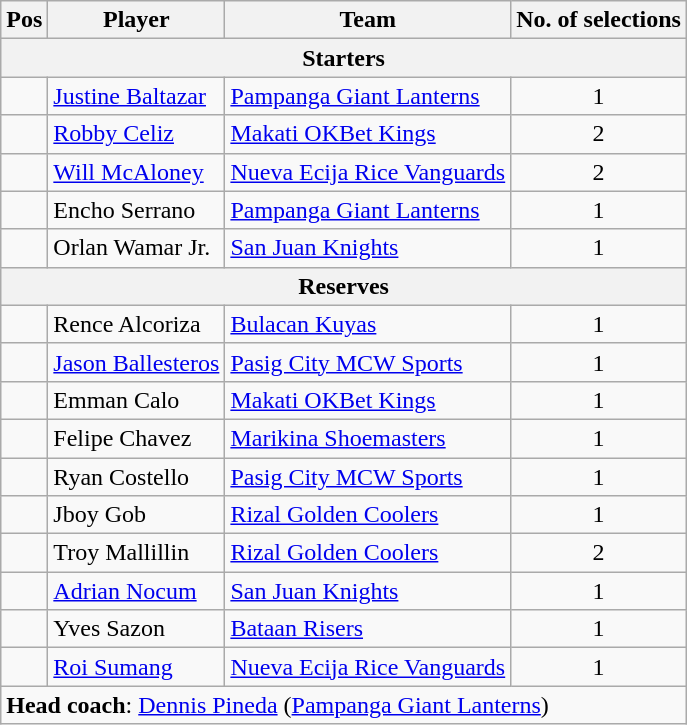<table class="wikitable">
<tr>
<th>Pos</th>
<th>Player</th>
<th>Team</th>
<th>No. of selections</th>
</tr>
<tr>
<th scope="col" colspan="4">Starters</th>
</tr>
<tr>
<td></td>
<td><a href='#'>Justine Baltazar</a></td>
<td><a href='#'>Pampanga Giant Lanterns</a></td>
<td align=center>1</td>
</tr>
<tr>
<td></td>
<td><a href='#'>Robby Celiz</a></td>
<td><a href='#'>Makati OKBet Kings</a></td>
<td align=center>2</td>
</tr>
<tr>
<td></td>
<td><a href='#'>Will McAloney</a></td>
<td><a href='#'>Nueva Ecija Rice Vanguards</a></td>
<td align=center>2</td>
</tr>
<tr>
<td></td>
<td>Encho Serrano</td>
<td><a href='#'>Pampanga Giant Lanterns</a></td>
<td align=center>1</td>
</tr>
<tr>
<td></td>
<td>Orlan Wamar Jr.</td>
<td><a href='#'>San Juan Knights</a></td>
<td align=center>1</td>
</tr>
<tr>
<th scope="col" colspan="4">Reserves</th>
</tr>
<tr>
<td></td>
<td>Rence Alcoriza</td>
<td><a href='#'>Bulacan Kuyas</a></td>
<td align=center>1</td>
</tr>
<tr>
<td></td>
<td><a href='#'>Jason Ballesteros</a></td>
<td><a href='#'>Pasig City MCW Sports</a></td>
<td align=center>1</td>
</tr>
<tr>
<td></td>
<td>Emman Calo</td>
<td><a href='#'>Makati OKBet Kings</a></td>
<td align=center>1</td>
</tr>
<tr>
<td></td>
<td>Felipe Chavez</td>
<td><a href='#'>Marikina Shoemasters</a></td>
<td align=center>1</td>
</tr>
<tr>
<td></td>
<td>Ryan Costello</td>
<td><a href='#'>Pasig City MCW Sports</a></td>
<td align=center>1</td>
</tr>
<tr>
<td></td>
<td>Jboy Gob</td>
<td><a href='#'>Rizal Golden Coolers</a></td>
<td align=center>1</td>
</tr>
<tr>
<td></td>
<td>Troy Mallillin</td>
<td><a href='#'>Rizal Golden Coolers</a></td>
<td align=center>2</td>
</tr>
<tr>
<td></td>
<td><a href='#'>Adrian Nocum</a></td>
<td><a href='#'>San Juan Knights</a></td>
<td align=center>1</td>
</tr>
<tr>
<td></td>
<td>Yves Sazon</td>
<td><a href='#'>Bataan Risers</a></td>
<td align=center>1</td>
</tr>
<tr>
<td></td>
<td><a href='#'>Roi Sumang</a></td>
<td><a href='#'>Nueva Ecija Rice Vanguards</a></td>
<td align=center>1</td>
</tr>
<tr>
<td colspan="4"><strong>Head coach</strong>: <a href='#'>Dennis Pineda</a> (<a href='#'>Pampanga Giant Lanterns</a>)</td>
</tr>
</table>
